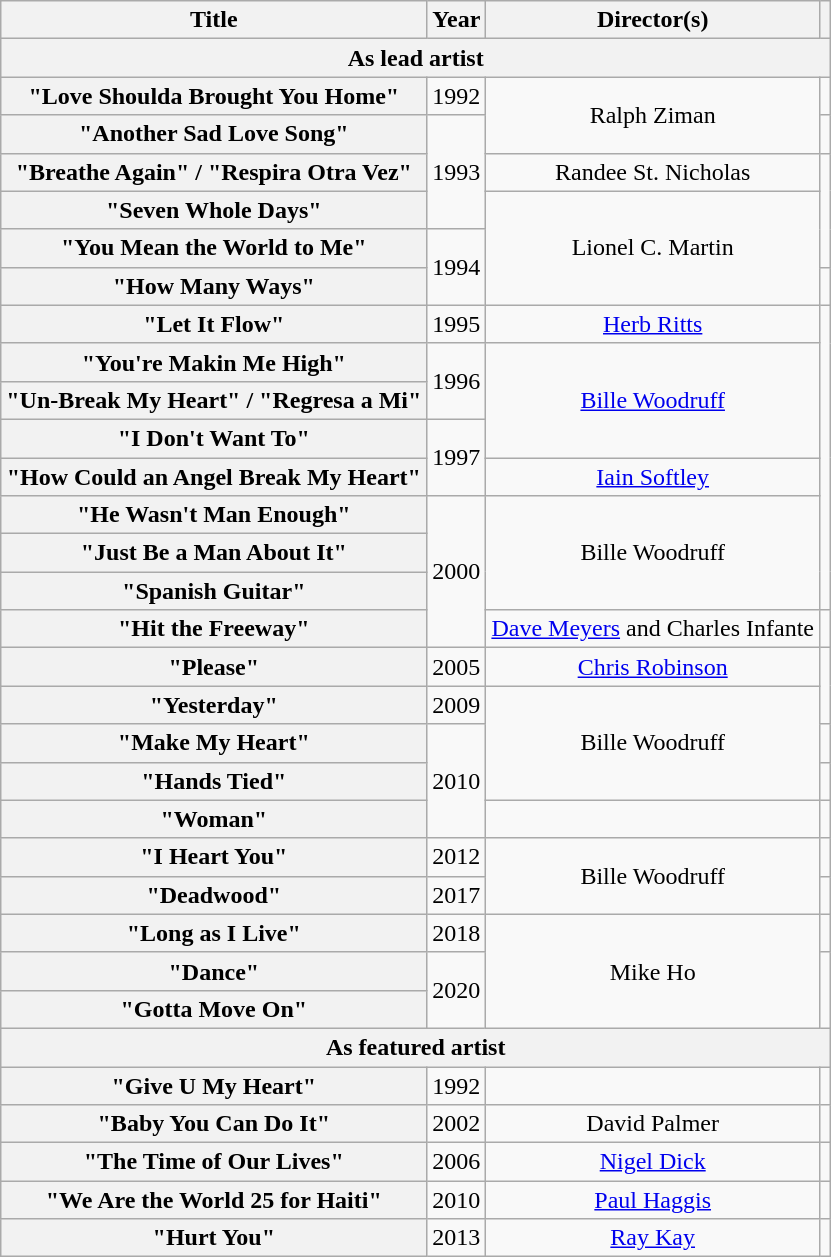<table class="wikitable plainrowheaders" style="text-align:center">
<tr>
<th scope="col">Title</th>
<th scope="col">Year</th>
<th scope="col">Director(s)</th>
<th scope="col"></th>
</tr>
<tr>
<th scope="col" colspan="5">As lead artist</th>
</tr>
<tr>
<th scope="row">"Love Shoulda Brought You Home"</th>
<td>1992</td>
<td rowspan="2">Ralph Ziman</td>
<td></td>
</tr>
<tr>
<th scope="row">"Another Sad Love Song"</th>
<td rowspan="3">1993</td>
<td></td>
</tr>
<tr>
<th scope="row">"Breathe Again" / "Respira Otra Vez"</th>
<td>Randee St. Nicholas</td>
<td rowspan="3"></td>
</tr>
<tr>
<th scope="row">"Seven Whole Days"</th>
<td rowspan="3">Lionel C. Martin</td>
</tr>
<tr>
<th scope="row">"You Mean the World to Me"</th>
<td rowspan="2">1994</td>
</tr>
<tr>
<th scope="row">"How Many Ways"</th>
<td></td>
</tr>
<tr>
<th scope="row">"Let It Flow"</th>
<td>1995</td>
<td><a href='#'>Herb Ritts</a></td>
<td rowspan="8"></td>
</tr>
<tr>
<th scope="row">"You're Makin Me High"</th>
<td rowspan="2">1996</td>
<td rowspan="3"><a href='#'>Bille Woodruff</a></td>
</tr>
<tr>
<th scope="row">"Un-Break My Heart" / "Regresa a Mi"</th>
</tr>
<tr>
<th scope="row">"I Don't Want To"</th>
<td rowspan="2">1997</td>
</tr>
<tr>
<th scope="row">"How Could an Angel Break My Heart"</th>
<td><a href='#'>Iain Softley</a></td>
</tr>
<tr>
<th scope="row">"He Wasn't Man Enough"</th>
<td rowspan="4">2000</td>
<td rowspan="3">Bille Woodruff</td>
</tr>
<tr>
<th scope="row">"Just Be a Man About It"</th>
</tr>
<tr>
<th scope="row">"Spanish Guitar"</th>
</tr>
<tr>
<th scope="row">"Hit the Freeway"</th>
<td><a href='#'>Dave Meyers</a> and Charles Infante</td>
<td></td>
</tr>
<tr>
<th scope="row">"Please"</th>
<td>2005</td>
<td><a href='#'>Chris Robinson</a></td>
<td rowspan="2"></td>
</tr>
<tr>
<th scope="row">"Yesterday"</th>
<td>2009</td>
<td rowspan="3">Bille Woodruff</td>
</tr>
<tr>
<th scope="row">"Make My Heart"</th>
<td rowspan="3">2010</td>
<td></td>
</tr>
<tr>
<th scope="row">"Hands Tied"</th>
<td></td>
</tr>
<tr>
<th scope="row">"Woman"</th>
<td></td>
<td></td>
</tr>
<tr>
<th scope="row">"I Heart You"</th>
<td>2012</td>
<td rowspan="2">Bille Woodruff</td>
<td></td>
</tr>
<tr>
<th scope="row">"Deadwood"</th>
<td>2017</td>
<td></td>
</tr>
<tr>
<th scope="row">"Long as I Live"</th>
<td>2018</td>
<td rowspan="3">Mike Ho</td>
<td></td>
</tr>
<tr>
<th scope="row">"Dance"</th>
<td rowspan="2">2020</td>
<td rowspan="2"></td>
</tr>
<tr>
<th scope="row">"Gotta Move On"<br></th>
</tr>
<tr>
<th scope="col" colspan="5">As featured artist</th>
</tr>
<tr>
<th scope="row">"Give U My Heart"<br></th>
<td>1992</td>
<td></td>
<td></td>
</tr>
<tr>
<th scope="row">"Baby You Can Do It"<br></th>
<td>2002</td>
<td>David Palmer</td>
<td></td>
</tr>
<tr>
<th scope="row">"The Time of Our Lives"<br></th>
<td>2006</td>
<td><a href='#'>Nigel Dick</a></td>
<td></td>
</tr>
<tr>
<th scope="row">"We Are the World 25 for Haiti"<br></th>
<td>2010</td>
<td><a href='#'>Paul Haggis</a></td>
<td></td>
</tr>
<tr>
<th scope="row">"Hurt You"<br></th>
<td>2013</td>
<td><a href='#'>Ray Kay</a></td>
<td></td>
</tr>
</table>
